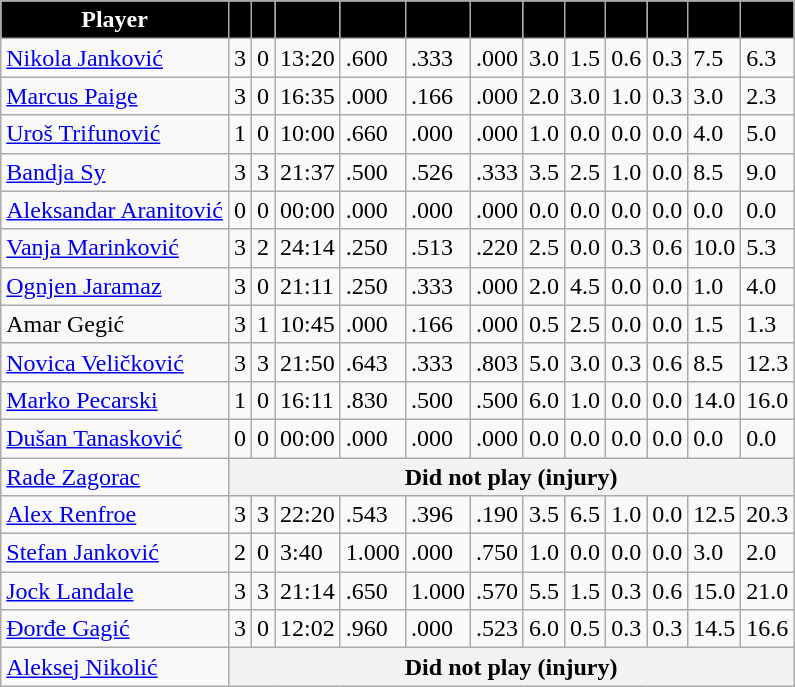<table class="wikitable sortable">
<tr>
<th style="background:#000000; color:white; text-align:center;">Player</th>
<th style="background:#000000; color:white; text-align:center;"></th>
<th style="background:#000000; color:white; text-align:center;"></th>
<th style="background:#000000; color:white; text-align:center;"></th>
<th style="background:#000000; color:white; text-align:center;"></th>
<th style="background:#000000; color:white; text-align:center;"></th>
<th style="background:#000000; color:white; text-align:center;"></th>
<th style="background:#000000; color:white; text-align:center;"></th>
<th style="background:#000000; color:white; text-align:center;"></th>
<th style="background:#000000; color:white; text-align:center;"></th>
<th style="background:#000000; color:white; text-align:center;"></th>
<th style="background:#000000; color:white; text-align:center;"></th>
<th style="background:#000000; color:white; text-align:center;"></th>
</tr>
<tr>
<td><a href='#'>Nikola Janković</a></td>
<td>3</td>
<td>0</td>
<td>13:20</td>
<td>.600</td>
<td>.333</td>
<td>.000</td>
<td>3.0</td>
<td>1.5</td>
<td>0.6</td>
<td>0.3</td>
<td>7.5</td>
<td>6.3</td>
</tr>
<tr>
<td><a href='#'>Marcus Paige</a></td>
<td>3</td>
<td>0</td>
<td>16:35</td>
<td>.000</td>
<td>.166</td>
<td>.000</td>
<td>2.0</td>
<td>3.0</td>
<td>1.0</td>
<td>0.3</td>
<td>3.0</td>
<td>2.3</td>
</tr>
<tr>
<td><a href='#'>Uroš Trifunović</a></td>
<td>1</td>
<td>0</td>
<td>10:00</td>
<td>.660</td>
<td>.000</td>
<td>.000</td>
<td>1.0</td>
<td>0.0</td>
<td>0.0</td>
<td>0.0</td>
<td>4.0</td>
<td>5.0</td>
</tr>
<tr>
<td><a href='#'>Bandja Sy</a></td>
<td>3</td>
<td>3</td>
<td>21:37</td>
<td>.500</td>
<td>.526</td>
<td>.333</td>
<td>3.5</td>
<td>2.5</td>
<td>1.0</td>
<td>0.0</td>
<td>8.5</td>
<td>9.0</td>
</tr>
<tr>
<td><a href='#'>Aleksandar Aranitović</a></td>
<td>0</td>
<td>0</td>
<td>00:00</td>
<td>.000</td>
<td>.000</td>
<td>.000</td>
<td>0.0</td>
<td>0.0</td>
<td>0.0</td>
<td>0.0</td>
<td>0.0</td>
<td>0.0</td>
</tr>
<tr>
<td><a href='#'>Vanja Marinković</a></td>
<td>3</td>
<td>2</td>
<td>24:14</td>
<td>.250</td>
<td>.513</td>
<td>.220</td>
<td>2.5</td>
<td>0.0</td>
<td>0.3</td>
<td>0.6</td>
<td>10.0</td>
<td>5.3</td>
</tr>
<tr>
<td><a href='#'>Ognjen Jaramaz</a></td>
<td>3</td>
<td>0</td>
<td>21:11</td>
<td>.250</td>
<td>.333</td>
<td>.000</td>
<td>2.0</td>
<td>4.5</td>
<td>0.0</td>
<td>0.0</td>
<td>1.0</td>
<td>4.0</td>
</tr>
<tr>
<td>Amar Gegić</td>
<td>3</td>
<td>1</td>
<td>10:45</td>
<td>.000</td>
<td>.166</td>
<td>.000</td>
<td>0.5</td>
<td>2.5</td>
<td>0.0</td>
<td>0.0</td>
<td>1.5</td>
<td>1.3</td>
</tr>
<tr>
<td><a href='#'>Novica Veličković</a></td>
<td>3</td>
<td>3</td>
<td>21:50</td>
<td>.643</td>
<td>.333</td>
<td>.803</td>
<td>5.0</td>
<td>3.0</td>
<td>0.3</td>
<td>0.6</td>
<td>8.5</td>
<td>12.3</td>
</tr>
<tr>
<td><a href='#'>Marko Pecarski</a></td>
<td>1</td>
<td>0</td>
<td>16:11</td>
<td>.830</td>
<td>.500</td>
<td>.500</td>
<td>6.0</td>
<td>1.0</td>
<td>0.0</td>
<td>0.0</td>
<td>14.0</td>
<td>16.0</td>
</tr>
<tr>
<td><a href='#'>Dušan Tanasković</a></td>
<td>0</td>
<td>0</td>
<td>00:00</td>
<td>.000</td>
<td>.000</td>
<td>.000</td>
<td>0.0</td>
<td>0.0</td>
<td>0.0</td>
<td>0.0</td>
<td>0.0</td>
<td>0.0</td>
</tr>
<tr>
<td><a href='#'>Rade Zagorac</a></td>
<th colspan="12">Did not play (injury)</th>
</tr>
<tr>
<td><a href='#'>Alex Renfroe</a></td>
<td>3</td>
<td>3</td>
<td>22:20</td>
<td>.543</td>
<td>.396</td>
<td>.190</td>
<td>3.5</td>
<td>6.5</td>
<td>1.0</td>
<td>0.0</td>
<td>12.5</td>
<td>20.3</td>
</tr>
<tr>
<td><a href='#'>Stefan Janković</a></td>
<td>2</td>
<td>0</td>
<td>3:40</td>
<td>1.000</td>
<td>.000</td>
<td>.750</td>
<td>1.0</td>
<td>0.0</td>
<td>0.0</td>
<td>0.0</td>
<td>3.0</td>
<td>2.0</td>
</tr>
<tr>
<td><a href='#'>Jock Landale</a></td>
<td>3</td>
<td>3</td>
<td>21:14</td>
<td>.650</td>
<td>1.000</td>
<td>.570</td>
<td>5.5</td>
<td>1.5</td>
<td>0.3</td>
<td>0.6</td>
<td>15.0</td>
<td>21.0</td>
</tr>
<tr>
<td><a href='#'>Đorđe Gagić</a></td>
<td>3</td>
<td>0</td>
<td>12:02</td>
<td>.960</td>
<td>.000</td>
<td>.523</td>
<td>6.0</td>
<td>0.5</td>
<td>0.3</td>
<td>0.3</td>
<td>14.5</td>
<td>16.6</td>
</tr>
<tr>
<td><a href='#'>Aleksej Nikolić</a></td>
<th colspan="12">Did not play (injury)</th>
</tr>
</table>
